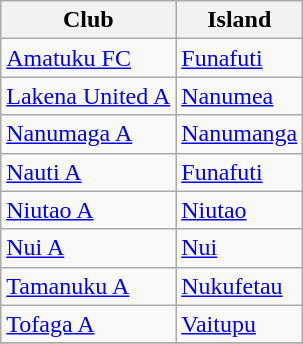<table class="wikitable sortable">
<tr>
<th>Club</th>
<th>Island</th>
</tr>
<tr>
<td><a href='#'>Amatuku FC</a></td>
<td><a href='#'>Funafuti</a></td>
</tr>
<tr>
<td><a href='#'>Lakena United A</a></td>
<td><a href='#'>Nanumea</a></td>
</tr>
<tr>
<td><a href='#'>Nanumaga A</a></td>
<td><a href='#'>Nanumanga</a></td>
</tr>
<tr>
<td><a href='#'>Nauti A</a></td>
<td><a href='#'>Funafuti</a></td>
</tr>
<tr>
<td><a href='#'>Niutao A</a></td>
<td><a href='#'>Niutao</a></td>
</tr>
<tr>
<td><a href='#'>Nui A</a></td>
<td><a href='#'>Nui</a></td>
</tr>
<tr>
<td><a href='#'>Tamanuku A</a></td>
<td><a href='#'>Nukufetau</a></td>
</tr>
<tr>
<td><a href='#'>Tofaga A</a></td>
<td><a href='#'>Vaitupu</a></td>
</tr>
<tr>
</tr>
</table>
